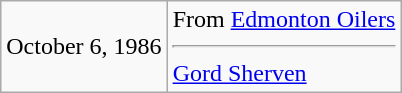<table class="wikitable">
<tr>
<td>October 6, 1986</td>
<td valign="top">From <a href='#'>Edmonton Oilers</a><hr><a href='#'>Gord Sherven</a></td>
</tr>
</table>
